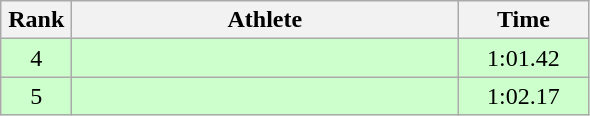<table class=wikitable style="text-align:center">
<tr>
<th width=40>Rank</th>
<th width=250>Athlete</th>
<th width=80>Time</th>
</tr>
<tr bgcolor="ccffcc">
<td>4</td>
<td align=left></td>
<td>1:01.42</td>
</tr>
<tr bgcolor="ccffcc">
<td>5</td>
<td align=left></td>
<td>1:02.17</td>
</tr>
</table>
